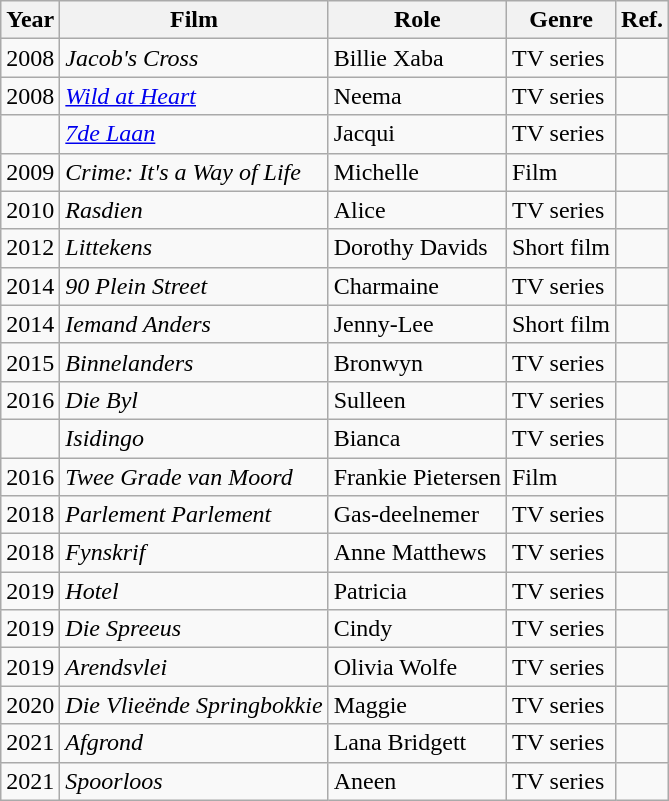<table class="wikitable">
<tr>
<th>Year</th>
<th>Film</th>
<th>Role</th>
<th>Genre</th>
<th>Ref.</th>
</tr>
<tr>
<td>2008</td>
<td><em>Jacob's Cross</em></td>
<td>Billie Xaba</td>
<td>TV series</td>
<td></td>
</tr>
<tr>
<td>2008</td>
<td><em><a href='#'>Wild at Heart</a></em></td>
<td>Neema</td>
<td>TV series</td>
<td></td>
</tr>
<tr>
<td></td>
<td><em><a href='#'>7de Laan</a></em></td>
<td>Jacqui</td>
<td>TV series</td>
<td></td>
</tr>
<tr>
<td>2009</td>
<td><em>Crime: It's a Way of Life</em></td>
<td>Michelle</td>
<td>Film</td>
<td></td>
</tr>
<tr>
<td>2010</td>
<td><em>Rasdien</em></td>
<td>Alice</td>
<td>TV series</td>
<td></td>
</tr>
<tr>
<td>2012</td>
<td><em>Littekens</em></td>
<td>Dorothy Davids</td>
<td>Short film</td>
<td></td>
</tr>
<tr>
<td>2014</td>
<td><em>90 Plein Street</em></td>
<td>Charmaine</td>
<td>TV series</td>
<td></td>
</tr>
<tr>
<td>2014</td>
<td><em>Iemand Anders</em></td>
<td>Jenny-Lee</td>
<td>Short film</td>
<td></td>
</tr>
<tr>
<td>2015</td>
<td><em>Binnelanders</em></td>
<td>Bronwyn</td>
<td>TV series</td>
<td></td>
</tr>
<tr>
<td>2016</td>
<td><em>Die Byl</em></td>
<td>Sulleen</td>
<td>TV series</td>
<td></td>
</tr>
<tr>
<td></td>
<td><em>Isidingo</em></td>
<td>Bianca</td>
<td>TV series</td>
<td></td>
</tr>
<tr>
<td>2016</td>
<td><em>Twee Grade van Moord</em></td>
<td>Frankie Pietersen</td>
<td>Film</td>
<td></td>
</tr>
<tr>
<td>2018</td>
<td><em>Parlement Parlement</em></td>
<td>Gas-deelnemer</td>
<td>TV series</td>
<td></td>
</tr>
<tr>
<td>2018</td>
<td><em>Fynskrif</em></td>
<td>Anne Matthews</td>
<td>TV series</td>
<td></td>
</tr>
<tr>
<td>2019</td>
<td><em>Hotel</em></td>
<td>Patricia</td>
<td>TV series</td>
<td></td>
</tr>
<tr>
<td>2019</td>
<td><em>Die Spreeus</em></td>
<td>Cindy</td>
<td>TV series</td>
<td></td>
</tr>
<tr>
<td>2019</td>
<td><em>Arendsvlei</em></td>
<td>Olivia Wolfe</td>
<td>TV series</td>
<td></td>
</tr>
<tr>
<td>2020</td>
<td><em>Die Vlieënde Springbokkie</em></td>
<td>Maggie</td>
<td>TV series</td>
<td></td>
</tr>
<tr>
<td>2021</td>
<td><em>Afgrond</em></td>
<td>Lana Bridgett</td>
<td>TV series</td>
<td></td>
</tr>
<tr>
<td>2021</td>
<td><em>Spoorloos</em></td>
<td>Aneen</td>
<td>TV series</td>
<td></td>
</tr>
</table>
